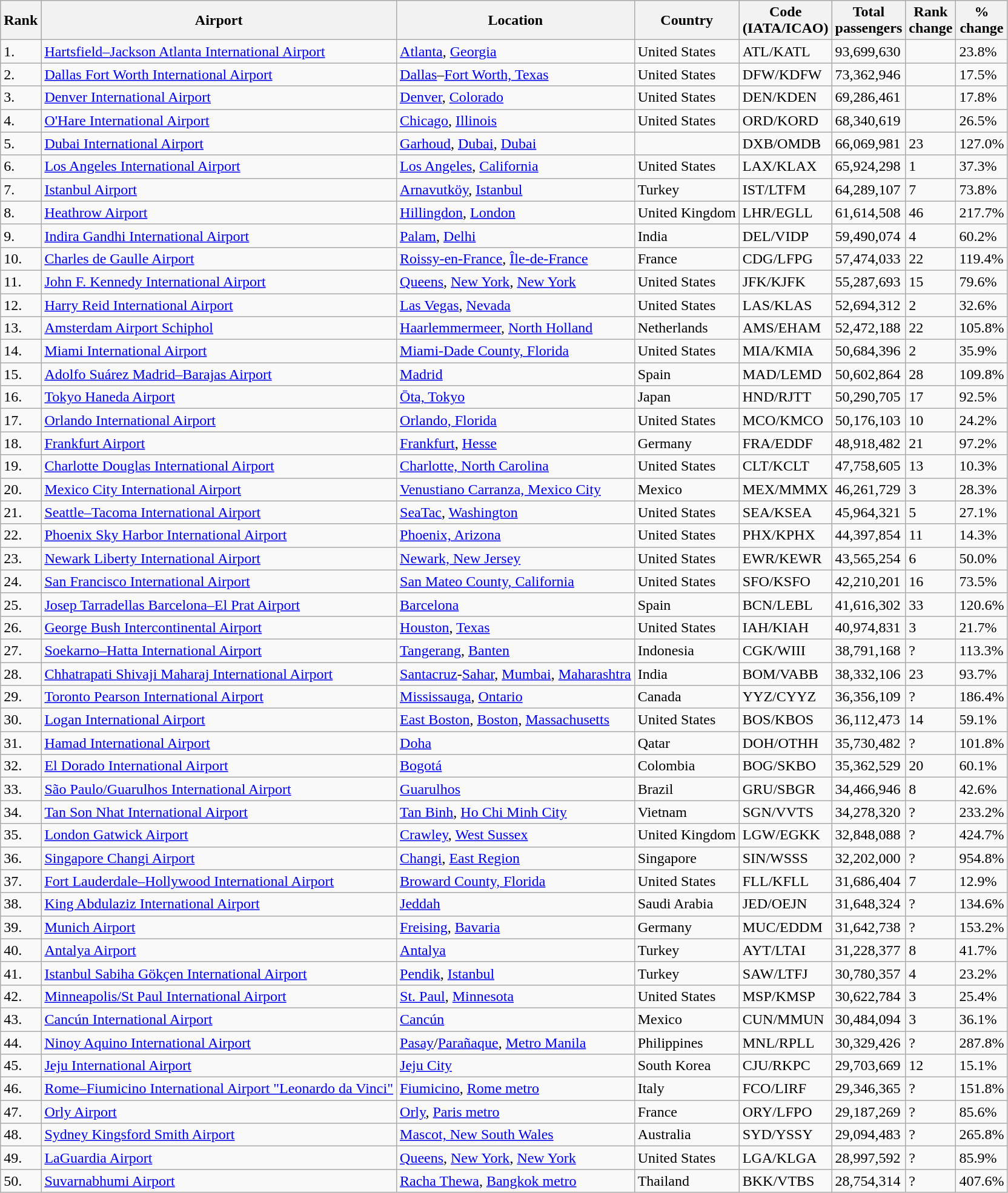<table class="wikitable sortable sticky-header"  width= align=>
<tr style="background:lightgrey;">
<th>Rank</th>
<th>Airport</th>
<th>Location</th>
<th>Country</th>
<th>Code<br>(IATA/ICAO)</th>
<th>Total<br>passengers</th>
<th>Rank<br>change</th>
<th>%<br>change</th>
</tr>
<tr>
<td>1.</td>
<td> <a href='#'>Hartsfield–Jackson Atlanta International Airport</a></td>
<td><a href='#'>Atlanta</a>, <a href='#'>Georgia</a></td>
<td>United States</td>
<td>ATL/KATL</td>
<td>93,699,630</td>
<td data-sort-value=0></td>
<td data-sort-value=23.8>23.8%</td>
</tr>
<tr>
<td>2.</td>
<td> <a href='#'>Dallas Fort Worth International Airport</a></td>
<td><a href='#'>Dallas</a>–<a href='#'>Fort Worth, Texas</a></td>
<td>United States</td>
<td>DFW/KDFW</td>
<td>73,362,946</td>
<td data-sort-value=0></td>
<td data-sort-value=17.5>17.5%</td>
</tr>
<tr>
<td>3.</td>
<td> <a href='#'>Denver International Airport</a></td>
<td><a href='#'>Denver</a>, <a href='#'>Colorado</a></td>
<td>United States</td>
<td>DEN/KDEN</td>
<td>69,286,461</td>
<td data-sort-value=0></td>
<td data-sort-value=17.8>17.8%</td>
</tr>
<tr>
<td>4.</td>
<td> <a href='#'>O'Hare International Airport</a></td>
<td><a href='#'>Chicago</a>, <a href='#'>Illinois</a></td>
<td>United States</td>
<td>ORD/KORD</td>
<td>68,340,619</td>
<td data-sort-value=0></td>
<td data-sort-value=26.5>26.5%</td>
</tr>
<tr>
<td>5.</td>
<td> <a href='#'>Dubai International Airport</a></td>
<td><a href='#'>Garhoud</a>, <a href='#'>Dubai</a>, <a href='#'>Dubai</a></td>
<td></td>
<td>DXB/OMDB</td>
<td>66,069,981</td>
<td data-sort-value=23>23</td>
<td data-sort-value=127.0>127.0%</td>
</tr>
<tr>
<td>6.</td>
<td> <a href='#'>Los Angeles International Airport</a></td>
<td><a href='#'>Los Angeles</a>, <a href='#'>California</a></td>
<td>United States</td>
<td>LAX/KLAX</td>
<td>65,924,298</td>
<td data-sort-value=-1>1</td>
<td data-sort-value=37.3>37.3%</td>
</tr>
<tr>
<td>7.</td>
<td> <a href='#'>Istanbul Airport</a></td>
<td><a href='#'>Arnavutköy</a>, <a href='#'>Istanbul</a></td>
<td>Turkey</td>
<td>IST/LTFM</td>
<td>64,289,107</td>
<td data-sort-value=7>7</td>
<td data-sort-value=74.3>73.8%</td>
</tr>
<tr>
<td>8.</td>
<td> <a href='#'>Heathrow Airport</a></td>
<td><a href='#'>Hillingdon</a>, <a href='#'>London</a></td>
<td>United Kingdom</td>
<td>LHR/EGLL</td>
<td>61,614,508</td>
<td data-sort-value=46>46</td>
<td data-sort-value=217.7>217.7%</td>
</tr>
<tr>
<td>9.</td>
<td> <a href='#'>Indira Gandhi International Airport</a></td>
<td><a href='#'>Palam</a>, <a href='#'>Delhi</a></td>
<td>India</td>
<td>DEL/VIDP</td>
<td>59,490,074</td>
<td data-sort-value=4>4</td>
<td data-sort-value=60.2>60.2%</td>
</tr>
<tr>
<td>10.</td>
<td> <a href='#'>Charles de Gaulle Airport</a></td>
<td><a href='#'>Roissy-en-France</a>, <a href='#'>Île-de-France</a></td>
<td>France</td>
<td>CDG/LFPG</td>
<td>57,474,033</td>
<td data-sort-value=22>22</td>
<td data-sort-value=119.4>119.4%</td>
</tr>
<tr>
<td>11.</td>
<td> <a href='#'>John F. Kennedy International Airport</a></td>
<td><a href='#'>Queens</a>, <a href='#'>New York</a>, <a href='#'>New York</a></td>
<td>United States</td>
<td>JFK/KJFK</td>
<td>55,287,693</td>
<td data-sort-value=15>15</td>
<td data-sort-value=79.6>79.6%</td>
</tr>
<tr>
<td>12.</td>
<td> <a href='#'>Harry Reid International Airport</a></td>
<td><a href='#'>Las Vegas</a>, <a href='#'>Nevada</a></td>
<td>United States</td>
<td>LAS/KLAS</td>
<td>52,694,312</td>
<td data-sort-value=-2>2</td>
<td data-sort-value=32.6>32.6%</td>
</tr>
<tr>
<td>13.</td>
<td> <a href='#'>Amsterdam Airport Schiphol</a></td>
<td><a href='#'>Haarlemmermeer</a>, <a href='#'>North Holland</a></td>
<td>Netherlands</td>
<td>AMS/EHAM</td>
<td>52,472,188</td>
<td data-sort-value=22>22</td>
<td data-sort-value=105.8>105.8%</td>
</tr>
<tr>
<td>14.</td>
<td> <a href='#'>Miami International Airport</a></td>
<td><a href='#'>Miami-Dade County, Florida</a></td>
<td>United States</td>
<td>MIA/KMIA</td>
<td>50,684,396</td>
<td data-sort-value=-2>2</td>
<td data-sort-value=35.9>35.9%</td>
</tr>
<tr>
<td>15.</td>
<td> <a href='#'>Adolfo Suárez Madrid–Barajas Airport</a></td>
<td><a href='#'>Madrid</a></td>
<td>Spain</td>
<td>MAD/LEMD</td>
<td>50,602,864</td>
<td data-sort-value=28>28</td>
<td data-sort-value=109.8>109.8%</td>
</tr>
<tr>
<td>16.</td>
<td> <a href='#'>Tokyo Haneda Airport</a></td>
<td><a href='#'>Ōta, Tokyo</a></td>
<td>Japan</td>
<td>HND/RJTT</td>
<td>50,290,705</td>
<td data-sort-value=17>17</td>
<td data-sort-value=92.5>92.5%</td>
</tr>
<tr>
<td>17.</td>
<td> <a href='#'>Orlando International Airport</a></td>
<td><a href='#'>Orlando, Florida</a></td>
<td>United States</td>
<td>MCO/KMCO</td>
<td>50,176,103</td>
<td data-sort-value=-10>10</td>
<td data-sort-value=24.2>24.2%</td>
</tr>
<tr>
<td>18.</td>
<td> <a href='#'>Frankfurt Airport</a></td>
<td><a href='#'>Frankfurt</a>, <a href='#'>Hesse</a></td>
<td>Germany</td>
<td>FRA/EDDF</td>
<td>48,918,482</td>
<td data-sort-value=21>21</td>
<td data-sort-value=97.2>97.2%</td>
</tr>
<tr>
<td>19.</td>
<td> <a href='#'>Charlotte Douglas International Airport</a></td>
<td><a href='#'>Charlotte, North Carolina</a></td>
<td>United States</td>
<td>CLT/KCLT</td>
<td>47,758,605</td>
<td data-sort-value=-13>13</td>
<td data-sort-value=10.3>10.3%</td>
</tr>
<tr>
<td>20.</td>
<td> <a href='#'>Mexico City International Airport</a></td>
<td><a href='#'>Venustiano Carranza, Mexico City</a></td>
<td>Mexico</td>
<td>MEX/MMMX</td>
<td>46,261,729</td>
<td data-sort-value=-3>3</td>
<td data-sort-value=28.3>28.3%</td>
</tr>
<tr>
<td>21.</td>
<td> <a href='#'>Seattle–Tacoma International Airport</a></td>
<td><a href='#'>SeaTac</a>, <a href='#'>Washington</a></td>
<td>United States</td>
<td>SEA/KSEA</td>
<td>45,964,321</td>
<td data-sort-value=-5>5</td>
<td data-sort-value=27.1>27.1%</td>
</tr>
<tr>
<td>22.</td>
<td> <a href='#'>Phoenix Sky Harbor International Airport</a></td>
<td><a href='#'>Phoenix, Arizona</a></td>
<td>United States</td>
<td>PHX/KPHX</td>
<td>44,397,854</td>
<td data-sort-value=-11>11</td>
<td data-sort-value=14.3>14.3%</td>
</tr>
<tr>
<td>23.</td>
<td> <a href='#'>Newark Liberty International Airport</a></td>
<td><a href='#'>Newark, New Jersey</a></td>
<td>United States</td>
<td>EWR/KEWR</td>
<td>43,565,254</td>
<td data-sort-value=6>6</td>
<td data-sort-value=50.0>50.0%</td>
</tr>
<tr>
<td>24.</td>
<td> <a href='#'>San Francisco International Airport</a></td>
<td><a href='#'>San Mateo County, California</a></td>
<td>United States</td>
<td>SFO/KSFO</td>
<td>42,210,201</td>
<td data-sort-value=16>16</td>
<td data-sort-value=73.5>73.5%</td>
</tr>
<tr>
<td>25.</td>
<td> <a href='#'>Josep Tarradellas Barcelona–El Prat Airport</a></td>
<td><a href='#'>Barcelona</a></td>
<td>Spain</td>
<td>BCN/LEBL</td>
<td>41,616,302</td>
<td data-sort-value=33>33</td>
<td data-sort-value=120.6>120.6%</td>
</tr>
<tr>
<td>26.</td>
<td> <a href='#'>George Bush Intercontinental Airport</a></td>
<td><a href='#'>Houston</a>, <a href='#'>Texas</a></td>
<td>United States</td>
<td>IAH/KIAH</td>
<td>40,974,831</td>
<td data-sort-value=-3>3</td>
<td data-sort-value=21.7>21.7%</td>
</tr>
<tr>
<td>27.</td>
<td> <a href='#'>Soekarno–Hatta International Airport</a></td>
<td><a href='#'>Tangerang</a>, <a href='#'>Banten</a></td>
<td>Indonesia</td>
<td>CGK/WIII</td>
<td>38,791,168</td>
<td data-sort-value=0.5>?</td>
<td data-sort-value=113.3>113.3%</td>
</tr>
<tr>
<td>28.</td>
<td> <a href='#'>Chhatrapati Shivaji Maharaj International Airport</a></td>
<td><a href='#'>Santacruz</a>-<a href='#'>Sahar</a>, <a href='#'>Mumbai</a>, <a href='#'>Maharashtra</a></td>
<td>India</td>
<td>BOM/VABB</td>
<td>38,332,106</td>
<td data-sort-value=23>23</td>
<td data-sort-value=93.7>93.7%</td>
</tr>
<tr>
<td>29.</td>
<td> <a href='#'>Toronto Pearson International Airport</a></td>
<td><a href='#'>Mississauga</a>, <a href='#'>Ontario</a></td>
<td>Canada</td>
<td>YYZ/CYYZ</td>
<td>36,356,109</td>
<td data-sort-value=0.5>?</td>
<td data-sort-value=186.4>186.4%</td>
</tr>
<tr>
<td>30.</td>
<td> <a href='#'>Logan International Airport</a></td>
<td><a href='#'>East Boston</a>, <a href='#'>Boston</a>, <a href='#'>Massachusetts</a></td>
<td>United States</td>
<td>BOS/KBOS</td>
<td>36,112,473</td>
<td data-sort-value=14>14</td>
<td data-sort-value=59.1>59.1%</td>
</tr>
<tr>
<td>31.</td>
<td> <a href='#'>Hamad International Airport</a></td>
<td><a href='#'>Doha</a></td>
<td>Qatar</td>
<td>DOH/OTHH</td>
<td>35,730,482</td>
<td data-sort-value=0.5>?</td>
<td data-sort-value=101.8>101.8%</td>
</tr>
<tr>
<td>32.</td>
<td> <a href='#'>El Dorado International Airport</a></td>
<td><a href='#'>Bogotá</a></td>
<td>Colombia</td>
<td>BOG/SKBO</td>
<td>35,362,529</td>
<td data-sort-value=20>20</td>
<td data-sort-value=60.1>60.1%</td>
</tr>
<tr>
<td>33.</td>
<td> <a href='#'>São Paulo/Guarulhos International Airport</a></td>
<td><a href='#'>Guarulhos</a></td>
<td>Brazil</td>
<td>GRU/SBGR</td>
<td>34,466,946</td>
<td data-sort-value=8>8</td>
<td data-sort-value=42.6>42.6%</td>
</tr>
<tr>
<td>34.</td>
<td> <a href='#'>Tan Son Nhat International Airport</a></td>
<td><a href='#'>Tan Binh</a>, <a href='#'>Ho Chi Minh City</a></td>
<td>Vietnam</td>
<td>SGN/VVTS</td>
<td>34,278,320</td>
<td data-sort-value=0.5>?</td>
<td data-sort-value=233.2>233.2%</td>
</tr>
<tr>
<td>35.</td>
<td> <a href='#'>London Gatwick Airport</a></td>
<td><a href='#'>Crawley</a>, <a href='#'>West Sussex</a></td>
<td>United Kingdom</td>
<td>LGW/EGKK</td>
<td>32,848,088</td>
<td data-sort-value=0.5>?</td>
<td data-sort-value=424.7>424.7%</td>
</tr>
<tr>
<td>36.</td>
<td> <a href='#'>Singapore Changi Airport</a></td>
<td><a href='#'>Changi</a>, <a href='#'>East Region</a></td>
<td>Singapore</td>
<td>SIN/WSSS</td>
<td>32,202,000</td>
<td data-sort-value=0.5>?</td>
<td data-sort-value=954.8>954.8%</td>
</tr>
<tr>
<td>37.</td>
<td> <a href='#'>Fort Lauderdale–Hollywood International Airport</a></td>
<td><a href='#'>Broward County, Florida</a></td>
<td>United States</td>
<td>FLL/KFLL</td>
<td>31,686,404</td>
<td data-sort-value=-7>7</td>
<td data-sort-value=12.9>12.9%</td>
</tr>
<tr>
<td>38.</td>
<td> <a href='#'>King Abdulaziz International Airport</a></td>
<td><a href='#'>Jeddah</a></td>
<td>Saudi Arabia</td>
<td>JED/OEJN</td>
<td>31,648,324</td>
<td data-sort-value=0.5>?</td>
<td data-sort-value=134.6>134.6%</td>
</tr>
<tr>
<td>39.</td>
<td> <a href='#'>Munich Airport</a></td>
<td><a href='#'>Freising</a>, <a href='#'>Bavaria</a></td>
<td>Germany</td>
<td>MUC/EDDM</td>
<td>31,642,738</td>
<td data-sort-value=0.5>?</td>
<td data-sort-value=153.2>153.2%</td>
</tr>
<tr>
<td>40.</td>
<td> <a href='#'>Antalya Airport</a></td>
<td><a href='#'>Antalya</a></td>
<td>Turkey</td>
<td>AYT/LTAI</td>
<td>31,228,377</td>
<td data-sort-value=8>8</td>
<td data-sort-value=41.7>41.7%</td>
</tr>
<tr>
<td>41.</td>
<td> <a href='#'>Istanbul Sabiha Gökçen International Airport</a></td>
<td><a href='#'>Pendik</a>, <a href='#'>Istanbul</a></td>
<td>Turkey</td>
<td>SAW/LTFJ</td>
<td>30,780,357</td>
<td data-sort-value=-4>4</td>
<td data-sort-value=23.2>23.2%</td>
</tr>
<tr>
<td>42.</td>
<td> <a href='#'>Minneapolis/St Paul International Airport</a></td>
<td><a href='#'>St. Paul</a>, <a href='#'>Minnesota</a></td>
<td>United States</td>
<td>MSP/KMSP</td>
<td>30,622,784</td>
<td data-sort-value=-3>3</td>
<td data-sort-value=25.4>25.4%</td>
</tr>
<tr>
<td>43.</td>
<td> <a href='#'>Cancún International Airport</a></td>
<td><a href='#'>Cancún</a></td>
<td>Mexico</td>
<td>CUN/MMUN</td>
<td>30,484,094</td>
<td data-sort-value=3>3</td>
<td data-sort-value=36.1>36.1%</td>
</tr>
<tr>
<td>44.</td>
<td> <a href='#'>Ninoy Aquino International Airport</a></td>
<td><a href='#'>Pasay</a>/<a href='#'>Parañaque</a>, <a href='#'>Metro Manila</a></td>
<td>Philippines</td>
<td>MNL/RPLL</td>
<td>30,329,426</td>
<td data-sort-value=0.5>?</td>
<td data-sort-value=287.8>287.8%</td>
</tr>
<tr>
<td>45.</td>
<td> <a href='#'>Jeju International Airport</a></td>
<td><a href='#'>Jeju City</a></td>
<td>South Korea</td>
<td>CJU/RKPC</td>
<td>29,703,669</td>
<td data-sort-value=-12>12</td>
<td data-sort-value=15.1>15.1%</td>
</tr>
<tr>
<td>46.</td>
<td> <a href='#'>Rome–Fiumicino International Airport "Leonardo da Vinci"</a></td>
<td><a href='#'>Fiumicino</a>, <a href='#'>Rome metro</a></td>
<td>Italy</td>
<td>FCO/LIRF</td>
<td>29,346,365</td>
<td data-sort-value=0.5>?</td>
<td data-sort-value=151.8>151.8%</td>
</tr>
<tr>
<td>47.</td>
<td> <a href='#'>Orly Airport</a></td>
<td><a href='#'>Orly</a>, <a href='#'>Paris metro</a></td>
<td>France</td>
<td>ORY/LFPO</td>
<td>29,187,269</td>
<td data-sort-value=0.5>?</td>
<td data-sort-value=85.6>85.6%</td>
</tr>
<tr>
<td>48.</td>
<td> <a href='#'>Sydney Kingsford Smith Airport</a></td>
<td><a href='#'>Mascot, New South Wales</a></td>
<td>Australia</td>
<td>SYD/YSSY</td>
<td>29,094,483</td>
<td data-sort-value=0.5>?</td>
<td data-sort-value=265.8>265.8%</td>
</tr>
<tr>
<td>49.</td>
<td> <a href='#'>LaGuardia Airport</a></td>
<td><a href='#'>Queens</a>, <a href='#'>New York</a>, <a href='#'>New York</a></td>
<td>United States</td>
<td>LGA/KLGA</td>
<td>28,997,592</td>
<td data-sort-value=0.5>?</td>
<td data-sort-value=85.9>85.9%</td>
</tr>
<tr>
<td>50.</td>
<td> <a href='#'>Suvarnabhumi Airport</a></td>
<td><a href='#'>Racha Thewa</a>, <a href='#'>Bangkok metro</a></td>
<td>Thailand</td>
<td>BKK/VTBS</td>
<td>28,754,314</td>
<td data-sort-value=0.5>?</td>
<td data-sort-value=407.6>407.6%</td>
</tr>
</table>
